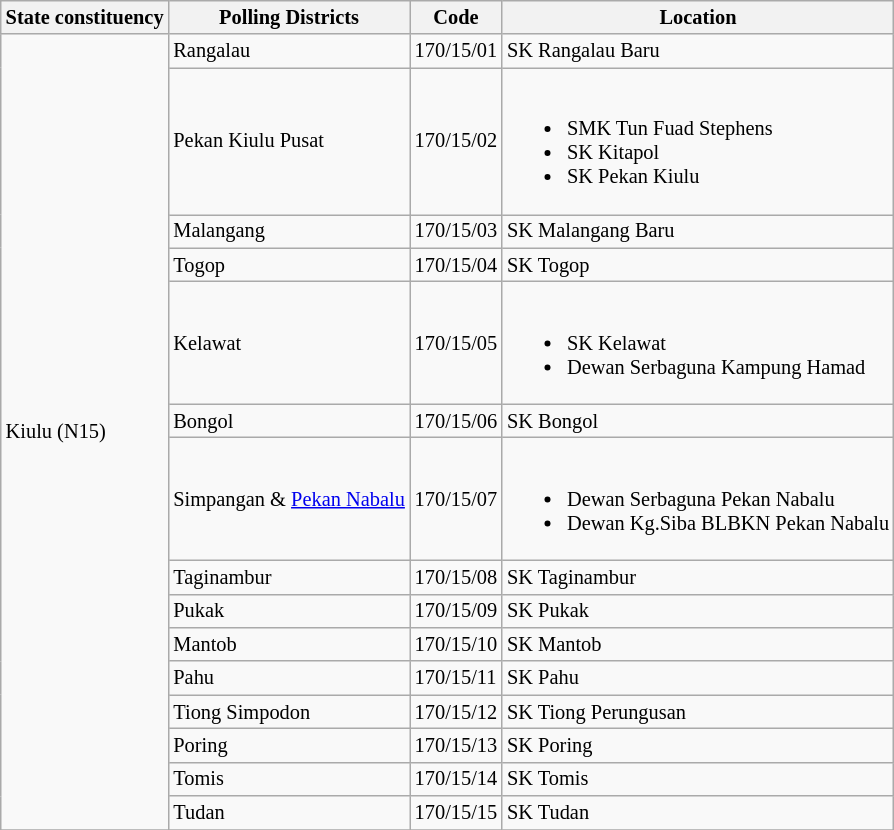<table class="wikitable sortable mw-collapsible" style="white-space:nowrap;font-size:85%">
<tr>
<th>State constituency</th>
<th>Polling Districts</th>
<th>Code</th>
<th>Location</th>
</tr>
<tr>
<td rowspan="15">Kiulu (N15)</td>
<td>Rangalau</td>
<td>170/15/01</td>
<td>SK Rangalau Baru</td>
</tr>
<tr>
<td>Pekan Kiulu Pusat</td>
<td>170/15/02</td>
<td><br><ul><li>SMK Tun Fuad Stephens</li><li>SK Kitapol</li><li>SK Pekan Kiulu</li></ul></td>
</tr>
<tr>
<td>Malangang</td>
<td>170/15/03</td>
<td>SK Malangang Baru</td>
</tr>
<tr>
<td>Togop</td>
<td>170/15/04</td>
<td>SK Togop</td>
</tr>
<tr>
<td>Kelawat</td>
<td>170/15/05</td>
<td><br><ul><li>SK Kelawat</li><li>Dewan Serbaguna Kampung Hamad</li></ul></td>
</tr>
<tr>
<td>Bongol</td>
<td>170/15/06</td>
<td>SK Bongol</td>
</tr>
<tr>
<td>Simpangan & <a href='#'>Pekan Nabalu</a></td>
<td>170/15/07</td>
<td><br><ul><li>Dewan Serbaguna Pekan Nabalu</li><li>Dewan Kg.Siba BLBKN Pekan Nabalu</li></ul></td>
</tr>
<tr>
<td>Taginambur</td>
<td>170/15/08</td>
<td>SK Taginambur</td>
</tr>
<tr>
<td>Pukak</td>
<td>170/15/09</td>
<td>SK Pukak</td>
</tr>
<tr>
<td>Mantob</td>
<td>170/15/10</td>
<td>SK Mantob</td>
</tr>
<tr>
<td>Pahu</td>
<td>170/15/11</td>
<td>SK Pahu</td>
</tr>
<tr>
<td>Tiong Simpodon</td>
<td>170/15/12</td>
<td>SK Tiong Perungusan</td>
</tr>
<tr>
<td>Poring</td>
<td>170/15/13</td>
<td>SK Poring</td>
</tr>
<tr>
<td>Tomis</td>
<td>170/15/14</td>
<td>SK Tomis</td>
</tr>
<tr>
<td>Tudan</td>
<td>170/15/15</td>
<td>SK Tudan</td>
</tr>
<tr>
</tr>
</table>
